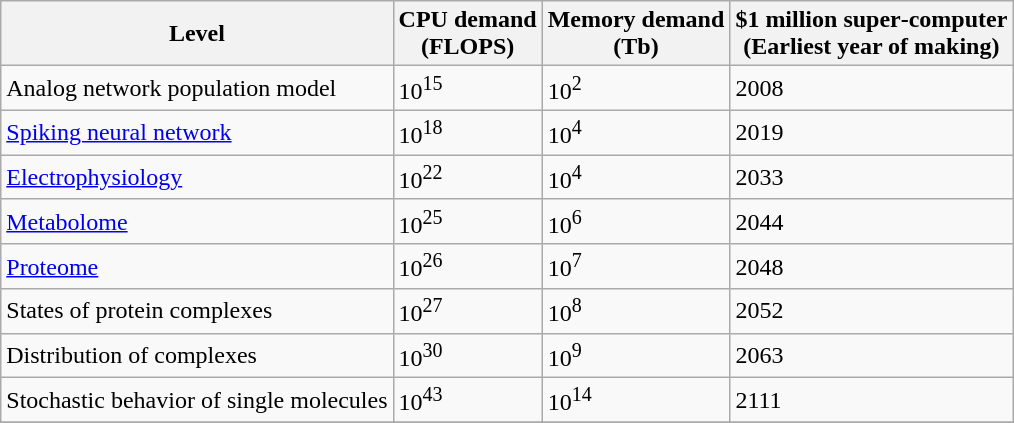<table class="wikitable">
<tr>
<th>Level</th>
<th>CPU demand<br>(FLOPS)</th>
<th>Memory demand<br>(Tb)</th>
<th>$1 million super‐computer<br>(Earliest year of making)</th>
</tr>
<tr>
<td>Analog network population model</td>
<td>10<sup>15</sup></td>
<td>10<sup>2</sup></td>
<td>2008</td>
</tr>
<tr>
<td><a href='#'>Spiking neural network</a></td>
<td>10<sup>18</sup></td>
<td>10<sup>4</sup></td>
<td>2019</td>
</tr>
<tr>
<td><a href='#'>Electrophysiology</a></td>
<td>10<sup>22</sup></td>
<td>10<sup>4</sup></td>
<td>2033</td>
</tr>
<tr>
<td><a href='#'>Metabolome</a></td>
<td>10<sup>25</sup></td>
<td>10<sup>6</sup></td>
<td>2044</td>
</tr>
<tr>
<td><a href='#'>Proteome</a></td>
<td>10<sup>26</sup></td>
<td>10<sup>7</sup></td>
<td>2048</td>
</tr>
<tr>
<td>States of protein complexes</td>
<td>10<sup>27</sup></td>
<td>10<sup>8</sup></td>
<td>2052</td>
</tr>
<tr>
<td>Distribution of complexes</td>
<td>10<sup>30</sup></td>
<td>10<sup>9</sup></td>
<td>2063</td>
</tr>
<tr>
<td>Stochastic behavior of single molecules</td>
<td>10<sup>43</sup></td>
<td>10<sup>14</sup></td>
<td>2111</td>
</tr>
<tr>
</tr>
</table>
